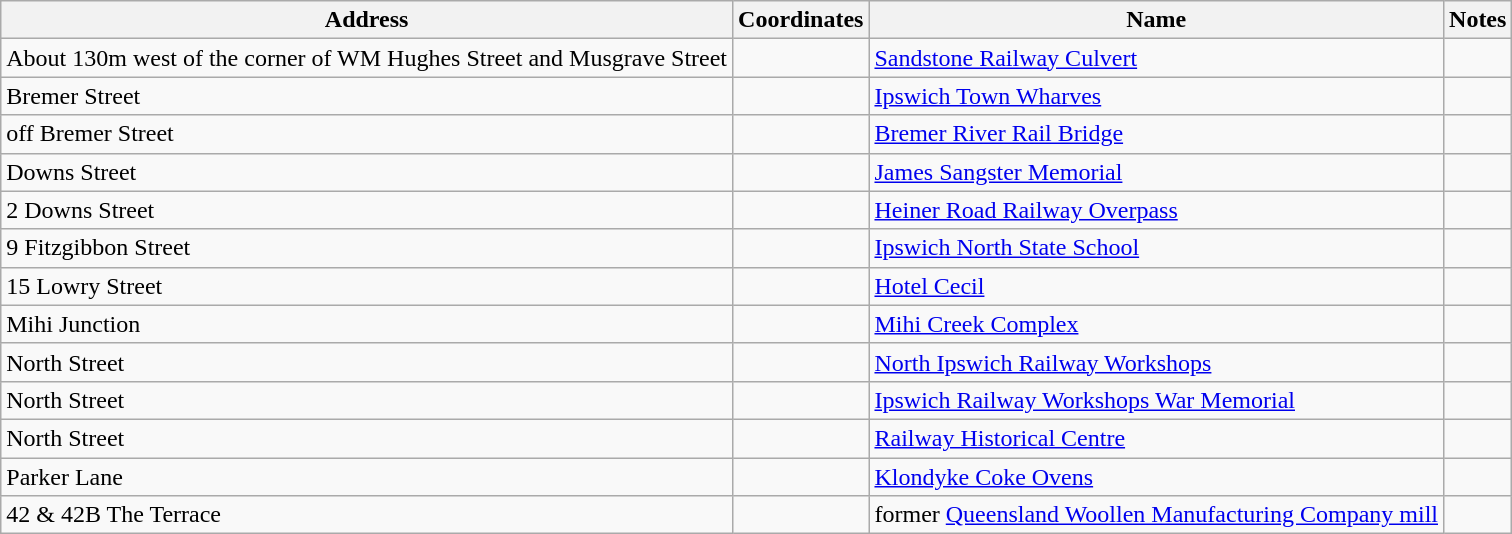<table class="wikitable">
<tr>
<th>Address</th>
<th>Coordinates</th>
<th>Name</th>
<th>Notes</th>
</tr>
<tr>
<td>About 130m west of the corner of WM Hughes Street and Musgrave Street</td>
<td></td>
<td><a href='#'>Sandstone Railway Culvert</a></td>
<td></td>
</tr>
<tr>
<td>Bremer Street</td>
<td></td>
<td><a href='#'>Ipswich Town Wharves</a></td>
<td></td>
</tr>
<tr>
<td>off Bremer Street</td>
<td></td>
<td><a href='#'>Bremer River Rail Bridge</a></td>
<td></td>
</tr>
<tr>
<td>Downs Street</td>
<td></td>
<td><a href='#'>James Sangster Memorial</a></td>
<td></td>
</tr>
<tr>
<td>2 Downs Street</td>
<td></td>
<td><a href='#'>Heiner Road Railway Overpass</a></td>
<td></td>
</tr>
<tr>
<td>9 Fitzgibbon Street</td>
<td></td>
<td><a href='#'>Ipswich North State School</a></td>
<td></td>
</tr>
<tr>
<td>15 Lowry Street</td>
<td></td>
<td><a href='#'>Hotel Cecil</a></td>
<td></td>
</tr>
<tr>
<td>Mihi Junction</td>
<td></td>
<td><a href='#'>Mihi Creek Complex</a></td>
<td></td>
</tr>
<tr>
<td>North Street</td>
<td></td>
<td><a href='#'>North Ipswich Railway Workshops</a></td>
<td></td>
</tr>
<tr>
<td>North Street</td>
<td></td>
<td><a href='#'>Ipswich Railway Workshops War Memorial</a></td>
<td></td>
</tr>
<tr>
<td>North Street</td>
<td></td>
<td><a href='#'>Railway Historical Centre</a></td>
<td></td>
</tr>
<tr>
<td>Parker Lane</td>
<td></td>
<td><a href='#'>Klondyke Coke Ovens</a></td>
<td></td>
</tr>
<tr>
<td>42 & 42B The Terrace</td>
<td></td>
<td>former <a href='#'>Queensland Woollen Manufacturing Company mill</a></td>
<td></td>
</tr>
</table>
